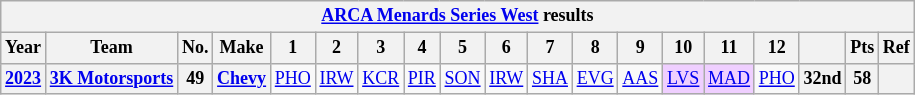<table class="wikitable" style="text-align:center; font-size:75%">
<tr>
<th colspan=23><a href='#'>ARCA Menards Series West</a> results</th>
</tr>
<tr>
<th>Year</th>
<th>Team</th>
<th>No.</th>
<th>Make</th>
<th>1</th>
<th>2</th>
<th>3</th>
<th>4</th>
<th>5</th>
<th>6</th>
<th>7</th>
<th>8</th>
<th>9</th>
<th>10</th>
<th>11</th>
<th>12</th>
<th></th>
<th>Pts</th>
<th>Ref</th>
</tr>
<tr>
<th><a href='#'>2023</a></th>
<th><a href='#'>3K Motorsports</a></th>
<th>49</th>
<th><a href='#'>Chevy</a></th>
<td><a href='#'>PHO</a></td>
<td><a href='#'>IRW</a></td>
<td><a href='#'>KCR</a></td>
<td><a href='#'>PIR</a></td>
<td><a href='#'>SON</a></td>
<td><a href='#'>IRW</a></td>
<td><a href='#'>SHA</a></td>
<td><a href='#'>EVG</a></td>
<td><a href='#'>AAS</a></td>
<td style="background:#EFCFFF;"><a href='#'>LVS</a><br></td>
<td style="background:#EFCFFF;"><a href='#'>MAD</a><br></td>
<td><a href='#'>PHO</a></td>
<th>32nd</th>
<th>58</th>
<th></th>
</tr>
</table>
